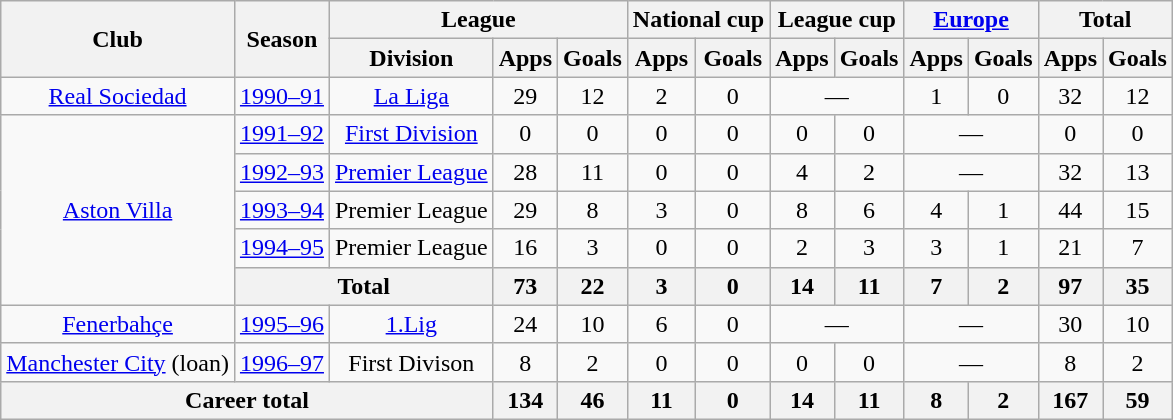<table class="wikitable" style="text-align:center">
<tr>
<th rowspan="2">Club</th>
<th rowspan="2">Season</th>
<th colspan="3">League</th>
<th colspan="2">National cup</th>
<th colspan="2">League cup</th>
<th colspan="2"><a href='#'>Europe</a></th>
<th colspan="2">Total</th>
</tr>
<tr>
<th>Division</th>
<th>Apps</th>
<th>Goals</th>
<th>Apps</th>
<th>Goals</th>
<th>Apps</th>
<th>Goals</th>
<th>Apps</th>
<th>Goals</th>
<th>Apps</th>
<th>Goals</th>
</tr>
<tr>
<td><a href='#'>Real Sociedad</a></td>
<td><a href='#'>1990–91</a></td>
<td><a href='#'>La Liga</a></td>
<td>29</td>
<td>12</td>
<td>2</td>
<td>0</td>
<td colspan="2">—</td>
<td>1</td>
<td>0</td>
<td>32</td>
<td>12</td>
</tr>
<tr>
<td rowspan="5"><a href='#'>Aston Villa</a></td>
<td><a href='#'>1991–92</a></td>
<td><a href='#'>First Division</a></td>
<td>0</td>
<td>0</td>
<td>0</td>
<td>0</td>
<td>0</td>
<td>0</td>
<td colspan="2">—</td>
<td>0</td>
<td>0</td>
</tr>
<tr>
<td><a href='#'>1992–93</a></td>
<td><a href='#'>Premier League</a></td>
<td>28</td>
<td>11</td>
<td>0</td>
<td>0</td>
<td>4</td>
<td>2</td>
<td colspan="2">—</td>
<td>32</td>
<td>13</td>
</tr>
<tr>
<td><a href='#'>1993–94</a></td>
<td>Premier League</td>
<td>29</td>
<td>8</td>
<td>3</td>
<td>0</td>
<td>8</td>
<td>6</td>
<td>4</td>
<td>1</td>
<td>44</td>
<td>15</td>
</tr>
<tr>
<td><a href='#'>1994–95</a></td>
<td>Premier League</td>
<td>16</td>
<td>3</td>
<td>0</td>
<td>0</td>
<td>2</td>
<td>3</td>
<td>3</td>
<td>1</td>
<td>21</td>
<td>7</td>
</tr>
<tr>
<th colspan="2">Total</th>
<th>73</th>
<th>22</th>
<th>3</th>
<th>0</th>
<th>14</th>
<th>11</th>
<th>7</th>
<th>2</th>
<th>97</th>
<th>35</th>
</tr>
<tr>
<td><a href='#'> Fenerbahçe</a></td>
<td><a href='#'>1995–96</a></td>
<td><a href='#'>1.Lig</a></td>
<td>24</td>
<td>10</td>
<td>6</td>
<td>0</td>
<td colspan="2">—</td>
<td colspan="2">—</td>
<td>30</td>
<td>10</td>
</tr>
<tr>
<td><a href='#'>Manchester City</a> (loan)</td>
<td><a href='#'>1996–97</a></td>
<td>First Divison</td>
<td>8</td>
<td>2</td>
<td>0</td>
<td>0</td>
<td>0</td>
<td>0</td>
<td colspan="2">—</td>
<td>8</td>
<td>2</td>
</tr>
<tr>
<th colspan="3">Career total</th>
<th>134</th>
<th>46</th>
<th>11</th>
<th>0</th>
<th>14</th>
<th>11</th>
<th>8</th>
<th>2</th>
<th>167</th>
<th>59</th>
</tr>
</table>
